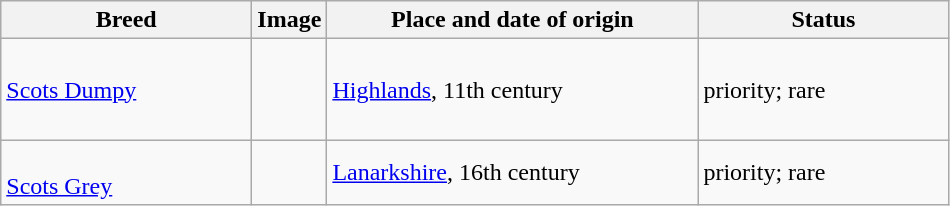<table class= wikitable>
<tr>
<th style="width: 120pt;">Breed</th>
<th>Image</th>
<th style="width: 180pt;">Place and date of origin</th>
<th style="width: 120pt;">Status</th>
</tr>
<tr>
<td><a href='#'>Scots Dumpy</a></td>
<td style="height: 60px;"></td>
<td><a href='#'>Highlands</a>, 11th century</td>
<td>priority; rare</td>
</tr>
<tr>
<td><br><a href='#'>Scots Grey</a></td>
<td></td>
<td><a href='#'>Lanarkshire</a>, 16th century</td>
<td>priority; rare</td>
</tr>
</table>
